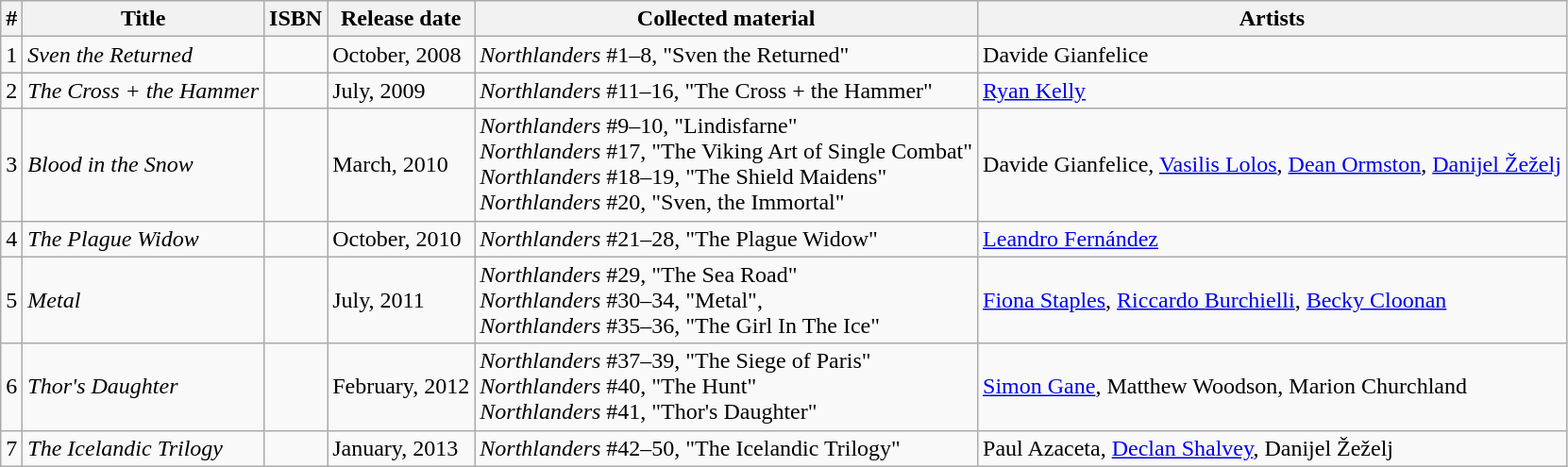<table class="wikitable">
<tr>
<th>#</th>
<th>Title</th>
<th>ISBN</th>
<th>Release date</th>
<th>Collected material</th>
<th>Artists</th>
</tr>
<tr>
<td>1</td>
<td><em>Sven the Returned</em></td>
<td></td>
<td>October, 2008</td>
<td><em>Northlanders</em> #1–8, "Sven the Returned"</td>
<td>Davide Gianfelice</td>
</tr>
<tr>
<td>2</td>
<td><em>The Cross + the Hammer</em></td>
<td></td>
<td>July, 2009</td>
<td><em>Northlanders</em> #11–16, "The Cross + the Hammer"</td>
<td><a href='#'>Ryan Kelly</a></td>
</tr>
<tr>
<td>3</td>
<td><em>Blood in the Snow</em></td>
<td></td>
<td>March, 2010</td>
<td><em>Northlanders</em> #9–10, "Lindisfarne"<br><em>Northlanders</em> #17, "The Viking Art of Single Combat"<br><em>Northlanders</em> #18–19, "The Shield Maidens"<br><em>Northlanders</em> #20, "Sven, the Immortal"</td>
<td>Davide Gianfelice, <a href='#'>Vasilis Lolos</a>, <a href='#'>Dean Ormston</a>, <a href='#'>Danijel Žeželj</a></td>
</tr>
<tr>
<td>4</td>
<td><em>The Plague Widow</em></td>
<td></td>
<td>October, 2010</td>
<td><em>Northlanders</em> #21–28, "The Plague Widow"</td>
<td><a href='#'>Leandro Fernández</a></td>
</tr>
<tr>
<td>5</td>
<td><em>Metal</em></td>
<td></td>
<td>July, 2011</td>
<td><em>Northlanders</em> #29, "The Sea Road"<br><em>Northlanders</em> #30–34, "Metal",<br><em>Northlanders</em> #35–36, "The Girl In The Ice"</td>
<td><a href='#'>Fiona Staples</a>, <a href='#'>Riccardo Burchielli</a>, <a href='#'>Becky Cloonan</a></td>
</tr>
<tr>
<td>6</td>
<td><em>Thor's Daughter</em></td>
<td></td>
<td>February, 2012</td>
<td><em>Northlanders</em> #37–39, "The Siege of Paris"<br><em>Northlanders</em> #40, "The Hunt"<br><em>Northlanders</em> #41, "Thor's Daughter"</td>
<td><a href='#'>Simon Gane</a>, Matthew Woodson, Marion Churchland</td>
</tr>
<tr>
<td>7</td>
<td><em>The Icelandic Trilogy</em></td>
<td></td>
<td>January, 2013</td>
<td><em>Northlanders</em> #42–50, "The Icelandic Trilogy"</td>
<td>Paul Azaceta, <a href='#'>Declan Shalvey</a>, Danijel Žeželj</td>
</tr>
</table>
